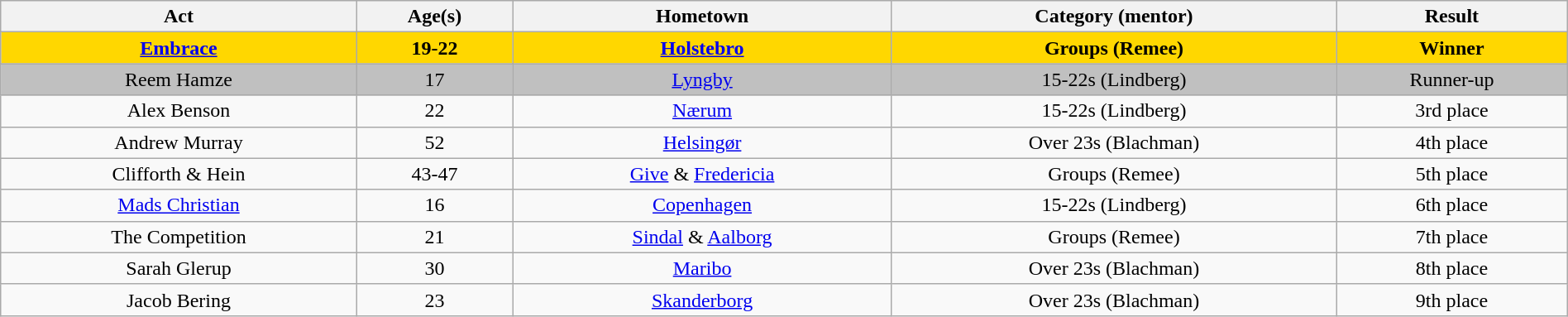<table class="wikitable sortable" style="width:100%; text-align:center;">
<tr>
<th>Act</th>
<th>Age(s)</th>
<th>Hometown</th>
<th>Category (mentor)</th>
<th>Result</th>
</tr>
<tr style="background:gold">
<td><strong><a href='#'>Embrace</a></strong></td>
<td><strong>19-22</strong></td>
<td><strong><a href='#'>Holstebro</a></strong></td>
<td><strong>Groups (Remee)</strong></td>
<td><strong>Winner</strong></td>
</tr>
<tr style="background:silver">
<td>Reem Hamze</td>
<td>17</td>
<td><a href='#'>Lyngby</a></td>
<td>15-22s (Lindberg)</td>
<td>Runner-up</td>
</tr>
<tr>
<td>Alex Benson</td>
<td>22</td>
<td><a href='#'>Nærum</a></td>
<td>15-22s (Lindberg)</td>
<td>3rd place</td>
</tr>
<tr>
<td>Andrew Murray</td>
<td>52</td>
<td><a href='#'>Helsingør</a></td>
<td>Over 23s (Blachman)</td>
<td>4th place</td>
</tr>
<tr>
<td>Clifforth & Hein</td>
<td>43-47</td>
<td><a href='#'>Give</a> & <a href='#'>Fredericia</a></td>
<td>Groups (Remee)</td>
<td>5th place</td>
</tr>
<tr>
<td><a href='#'>Mads Christian</a></td>
<td>16</td>
<td><a href='#'>Copenhagen</a></td>
<td>15-22s (Lindberg)</td>
<td>6th place</td>
</tr>
<tr>
<td>The Competition</td>
<td>21</td>
<td><a href='#'>Sindal</a> & <a href='#'>Aalborg</a></td>
<td>Groups (Remee)</td>
<td>7th place</td>
</tr>
<tr>
<td>Sarah Glerup</td>
<td>30</td>
<td><a href='#'>Maribo</a></td>
<td>Over 23s (Blachman)</td>
<td>8th place</td>
</tr>
<tr>
<td>Jacob Bering</td>
<td>23</td>
<td><a href='#'>Skanderborg</a></td>
<td>Over 23s (Blachman)</td>
<td>9th place</td>
</tr>
</table>
